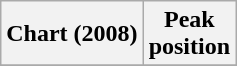<table class="wikitable plainrowheaders" style="text-align:center">
<tr>
<th scope="col">Chart (2008)</th>
<th scope="col">Peak<br>position</th>
</tr>
<tr>
</tr>
</table>
